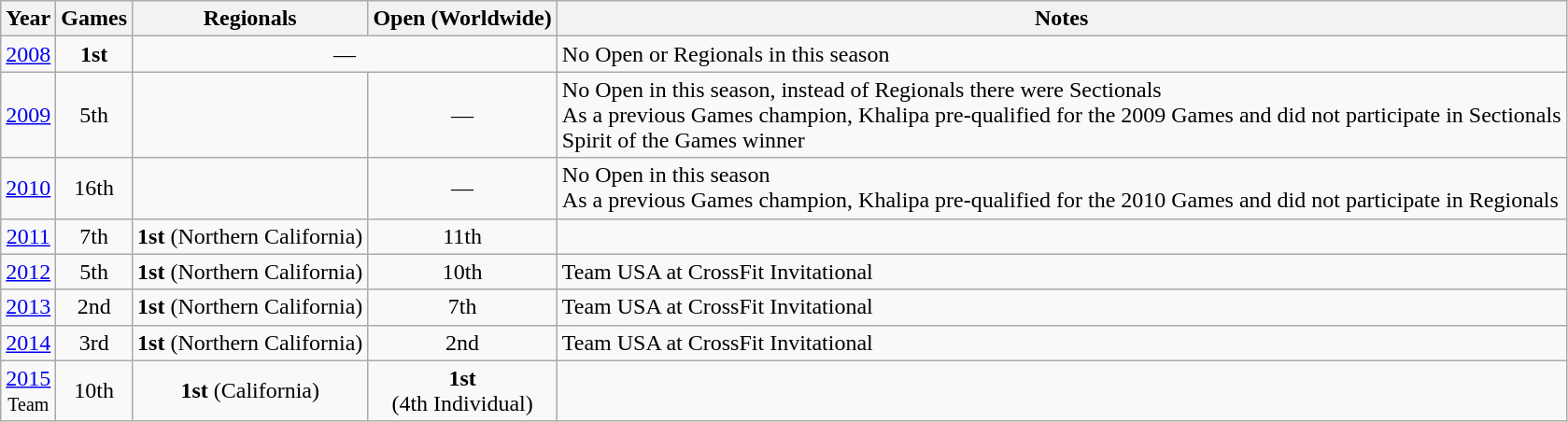<table class="wikitable" style="text-align:center">
<tr>
<th>Year</th>
<th>Games</th>
<th>Regionals</th>
<th>Open (Worldwide)</th>
<th>Notes</th>
</tr>
<tr>
<td><a href='#'>2008</a></td>
<td><strong>1st</strong></td>
<td colspan=2>—</td>
<td align=left>No Open or Regionals in this season</td>
</tr>
<tr>
<td><a href='#'>2009</a></td>
<td>5th</td>
<td></td>
<td>—</td>
<td align=left>No Open in this season, instead of Regionals there were Sectionals<br>As a previous Games champion, Khalipa pre-qualified for the 2009 Games and did not participate in Sectionals<br>Spirit of the Games winner</td>
</tr>
<tr>
<td><a href='#'>2010</a></td>
<td>16th</td>
<td></td>
<td>—</td>
<td align=left>No Open in this season<br>As a previous Games champion, Khalipa pre-qualified for the 2010 Games and did not participate in Regionals</td>
</tr>
<tr>
<td><a href='#'>2011</a></td>
<td>7th</td>
<td><strong>1st</strong> (Northern California)</td>
<td>11th</td>
<td align=left></td>
</tr>
<tr>
<td><a href='#'>2012</a></td>
<td>5th</td>
<td><strong>1st</strong> (Northern California)</td>
<td>10th</td>
<td align=left>Team USA at CrossFit Invitational</td>
</tr>
<tr>
<td><a href='#'>2013</a></td>
<td>2nd</td>
<td><strong>1st</strong> (Northern California)</td>
<td>7th</td>
<td align=left>Team USA at CrossFit Invitational</td>
</tr>
<tr>
<td><a href='#'>2014</a></td>
<td>3rd</td>
<td><strong>1st</strong> (Northern California)</td>
<td>2nd</td>
<td align=left>Team USA at CrossFit Invitational</td>
</tr>
<tr>
<td><a href='#'>2015</a><br><small>Team</small></td>
<td>10th</td>
<td><strong>1st</strong> (California)</td>
<td><strong>1st</strong><br>(4th Individual)</td>
<td align=left></td>
</tr>
</table>
